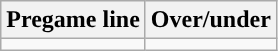<table class="wikitable">
<tr align="center">
<th>Pregame line</th>
<th>Over/under</th>
</tr>
<tr align="center">
<td></td>
<td></td>
</tr>
</table>
